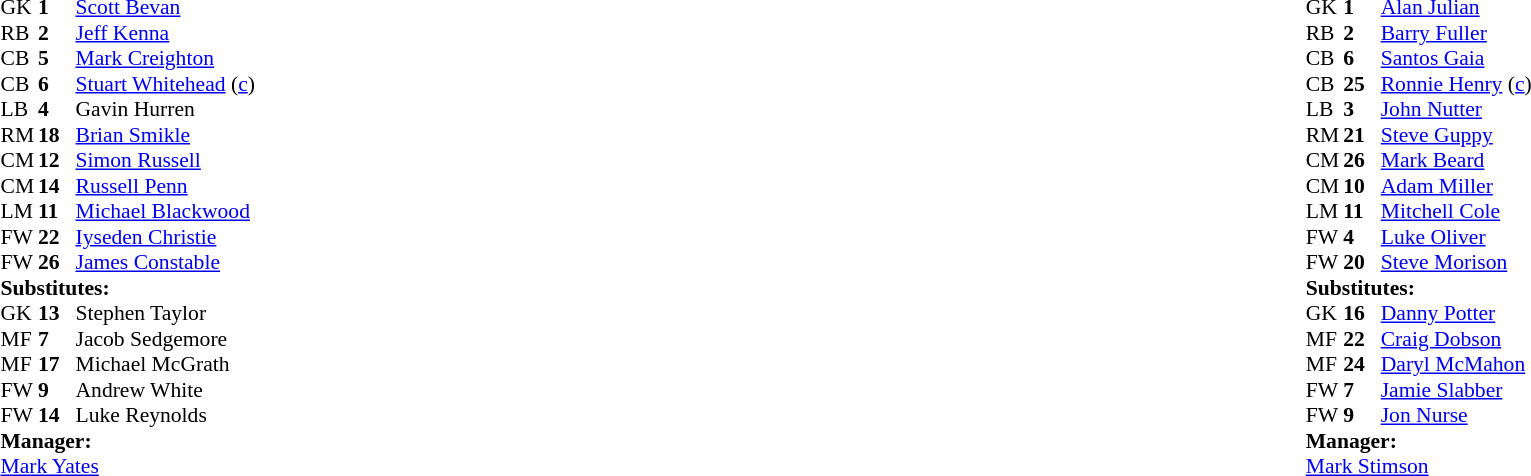<table width="100%">
<tr>
<td valign="top" width="50%"><br><table style="font-size: 90%" cellspacing="0" cellpadding="0">
<tr>
<td colspan="4"></td>
</tr>
<tr>
<th width=25></th>
<th width=25></th>
</tr>
<tr>
<td>GK</td>
<td><strong>1</strong></td>
<td> <a href='#'>Scott Bevan</a></td>
</tr>
<tr>
<td>RB</td>
<td><strong>2</strong></td>
<td> <a href='#'>Jeff Kenna</a></td>
</tr>
<tr>
<td>CB</td>
<td><strong>5</strong></td>
<td>  <a href='#'>Mark Creighton</a></td>
</tr>
<tr>
<td>CB</td>
<td><strong>6</strong></td>
<td> <a href='#'>Stuart Whitehead</a> (<a href='#'>c</a>)</td>
</tr>
<tr>
<td>LB</td>
<td><strong>4</strong></td>
<td>  Gavin Hurren </td>
</tr>
<tr>
<td>RM</td>
<td><strong>18</strong></td>
<td> <a href='#'>Brian Smikle</a></td>
<td></td>
<td></td>
</tr>
<tr>
<td>CM</td>
<td><strong>12</strong></td>
<td> <a href='#'>Simon Russell</a></td>
</tr>
<tr>
<td>CM</td>
<td><strong>14</strong></td>
<td> <a href='#'>Russell Penn</a> </td>
</tr>
<tr>
<td>LM</td>
<td><strong>11</strong></td>
<td> <a href='#'>Michael Blackwood</a></td>
</tr>
<tr>
<td>FW</td>
<td><strong>22</strong></td>
<td> <a href='#'>Iyseden Christie</a></td>
<td></td>
<td></td>
</tr>
<tr>
<td>FW</td>
<td><strong>26</strong></td>
<td> <a href='#'>James Constable</a></td>
</tr>
<tr>
<td colspan=3><strong>Substitutes:</strong></td>
</tr>
<tr>
<td>GK</td>
<td><strong>13</strong></td>
<td> Stephen Taylor</td>
</tr>
<tr>
<td>MF</td>
<td><strong>7</strong></td>
<td> Jacob Sedgemore</td>
<td></td>
<td></td>
</tr>
<tr>
<td>MF</td>
<td><strong>17</strong></td>
<td> Michael McGrath</td>
</tr>
<tr>
<td>FW</td>
<td><strong>9</strong></td>
<td> Andrew White</td>
<td></td>
<td></td>
</tr>
<tr>
<td>FW</td>
<td><strong>14</strong></td>
<td> Luke Reynolds</td>
<td></td>
<td></td>
</tr>
<tr>
<td colspan=3><strong>Manager:</strong></td>
</tr>
<tr>
<td colspan=4> <a href='#'>Mark Yates</a></td>
</tr>
</table>
</td>
<td valign="top"></td>
<td valign="top" width="50%"><br><table style="font-size: 90%" cellspacing="0" cellpadding="0" align=center>
<tr>
<td colspan="4"></td>
</tr>
<tr>
<th width=25></th>
<th width=25></th>
</tr>
<tr>
<td>GK</td>
<td><strong>1</strong></td>
<td> <a href='#'>Alan Julian</a></td>
</tr>
<tr>
<td>RB</td>
<td><strong>2</strong></td>
<td> <a href='#'>Barry Fuller</a> </td>
</tr>
<tr>
<td>CB</td>
<td><strong>6</strong></td>
<td> <a href='#'>Santos Gaia</a></td>
</tr>
<tr>
<td>CB</td>
<td><strong>25</strong></td>
<td> <a href='#'>Ronnie Henry</a> (<a href='#'>c</a>)</td>
</tr>
<tr>
<td>LB</td>
<td><strong>3</strong></td>
<td> <a href='#'>John Nutter</a></td>
</tr>
<tr>
<td>RM</td>
<td><strong>21</strong></td>
<td> <a href='#'>Steve Guppy</a></td>
<td></td>
<td></td>
</tr>
<tr>
<td>CM</td>
<td><strong>26</strong></td>
<td> <a href='#'>Mark Beard</a></td>
<td></td>
<td></td>
</tr>
<tr>
<td>CM</td>
<td><strong>10</strong></td>
<td> <a href='#'>Adam Miller</a></td>
</tr>
<tr>
<td>LM</td>
<td><strong>11</strong></td>
<td> <a href='#'>Mitchell Cole</a></td>
<td></td>
<td></td>
</tr>
<tr>
<td>FW</td>
<td><strong>4</strong></td>
<td> <a href='#'>Luke Oliver</a> </td>
</tr>
<tr>
<td>FW</td>
<td><strong>20</strong></td>
<td> <a href='#'>Steve Morison</a></td>
</tr>
<tr>
<td colspan=3><strong>Substitutes:</strong></td>
</tr>
<tr>
<td>GK</td>
<td><strong>16</strong></td>
<td> <a href='#'>Danny Potter</a></td>
</tr>
<tr>
<td>MF</td>
<td><strong>22</strong></td>
<td> <a href='#'>Craig Dobson</a></td>
<td></td>
<td></td>
</tr>
<tr>
<td>MF</td>
<td><strong>24</strong></td>
<td> <a href='#'>Daryl McMahon</a></td>
</tr>
<tr>
<td>FW</td>
<td><strong>7</strong></td>
<td> <a href='#'>Jamie Slabber</a></td>
<td></td>
<td></td>
</tr>
<tr>
<td>FW</td>
<td><strong>9</strong></td>
<td> <a href='#'>Jon Nurse</a></td>
<td></td>
<td></td>
</tr>
<tr>
<td colspan=3><strong>Manager:</strong></td>
</tr>
<tr>
<td colspan=4> <a href='#'>Mark Stimson</a></td>
</tr>
</table>
</td>
</tr>
</table>
